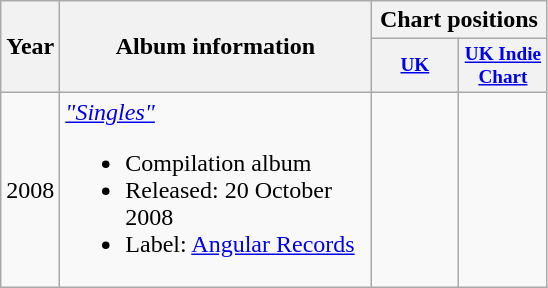<table class="wikitable">
<tr>
<th rowspan="2">Year</th>
<th rowspan="2" style="width:200px;">Album information</th>
<th colspan="5" style="width:110px;">Chart positions</th>
</tr>
<tr>
<th style="width:4em;font-size:80%"><a href='#'>UK</a></th>
<th style="width:4em;font-size:80%"><a href='#'>UK Indie Chart</a></th>
</tr>
<tr>
<td>2008</td>
<td><em><a href='#'>"Singles"</a></em><br><ul><li>Compilation album</li><li>Released: 20 October 2008</li><li>Label: <a href='#'>Angular Records</a></li></ul></td>
<td style="text-align:center;"></td>
<td style="text-align:center;"></td>
</tr>
</table>
